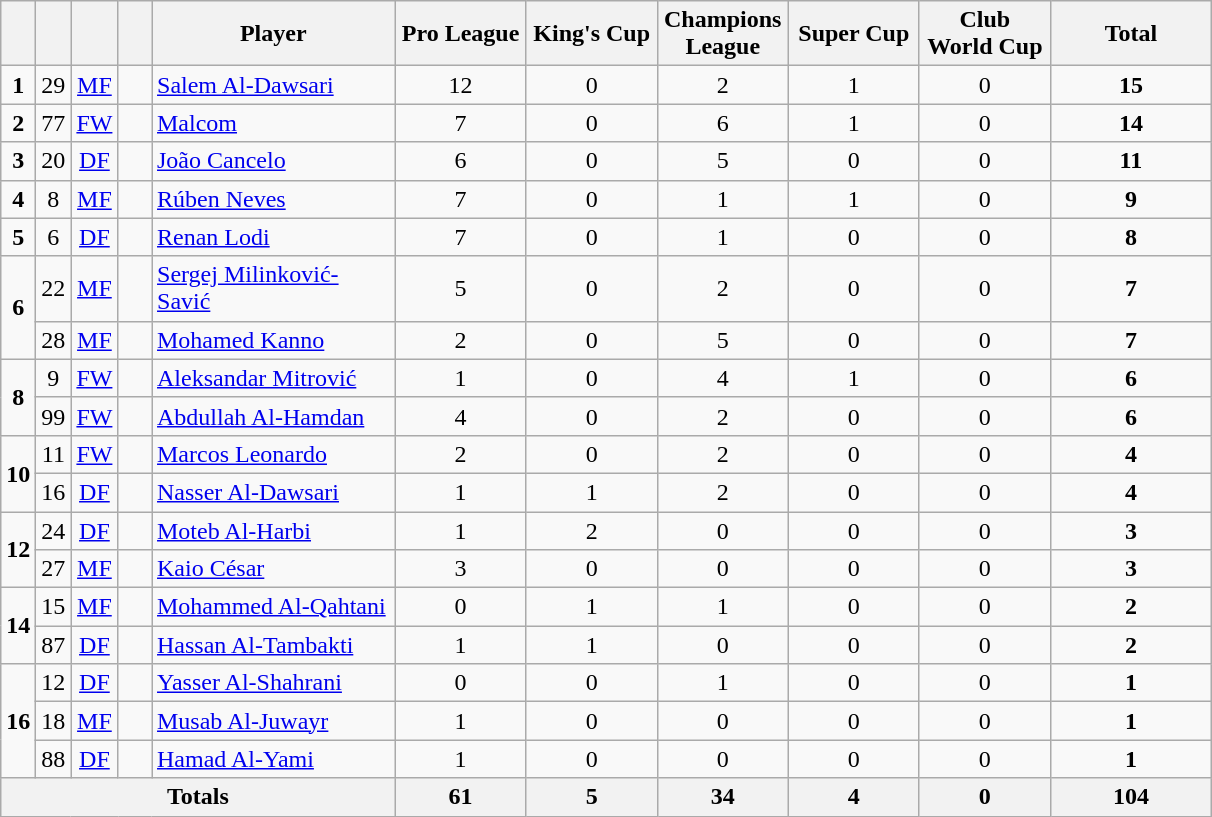<table class="wikitable" style="text-align:center">
<tr>
<th width=15></th>
<th width=15></th>
<th width=15></th>
<th width=15></th>
<th width=155>Player</th>
<th width=80>Pro League</th>
<th width=80>King's Cup</th>
<th width=80>Champions League</th>
<th width=80>Super Cup</th>
<th width=80>Club World Cup</th>
<th width=100>Total</th>
</tr>
<tr>
<td><strong>1</strong></td>
<td>29</td>
<td><a href='#'>MF</a></td>
<td></td>
<td align=left><a href='#'>Salem Al-Dawsari</a></td>
<td>12</td>
<td>0</td>
<td>2</td>
<td>1</td>
<td>0</td>
<td><strong>15</strong></td>
</tr>
<tr>
<td><strong>2</strong></td>
<td>77</td>
<td><a href='#'>FW</a></td>
<td></td>
<td align=left><a href='#'>Malcom</a></td>
<td>7</td>
<td>0</td>
<td>6</td>
<td>1</td>
<td>0</td>
<td><strong>14</strong></td>
</tr>
<tr>
<td><strong>3</strong></td>
<td>20</td>
<td><a href='#'>DF</a></td>
<td></td>
<td align=left><a href='#'>João Cancelo</a></td>
<td>6</td>
<td>0</td>
<td>5</td>
<td>0</td>
<td>0</td>
<td><strong>11</strong></td>
</tr>
<tr>
<td><strong>4</strong></td>
<td>8</td>
<td><a href='#'>MF</a></td>
<td></td>
<td align=left><a href='#'>Rúben Neves</a></td>
<td>7</td>
<td>0</td>
<td>1</td>
<td>1</td>
<td>0</td>
<td><strong>9</strong></td>
</tr>
<tr>
<td><strong>5</strong></td>
<td>6</td>
<td><a href='#'>DF</a></td>
<td></td>
<td align=left><a href='#'>Renan Lodi</a></td>
<td>7</td>
<td>0</td>
<td>1</td>
<td>0</td>
<td>0</td>
<td><strong>8</strong></td>
</tr>
<tr>
<td rowspan=2><strong>6</strong></td>
<td>22</td>
<td><a href='#'>MF</a></td>
<td></td>
<td align=left><a href='#'>Sergej Milinković-Savić</a></td>
<td>5</td>
<td>0</td>
<td>2</td>
<td>0</td>
<td>0</td>
<td><strong>7</strong></td>
</tr>
<tr>
<td>28</td>
<td><a href='#'>MF</a></td>
<td></td>
<td align=left><a href='#'>Mohamed Kanno</a></td>
<td>2</td>
<td>0</td>
<td>5</td>
<td>0</td>
<td>0</td>
<td><strong>7</strong></td>
</tr>
<tr>
<td rowspan=2><strong>8</strong></td>
<td>9</td>
<td><a href='#'>FW</a></td>
<td></td>
<td align=left><a href='#'>Aleksandar Mitrović</a></td>
<td>1</td>
<td>0</td>
<td>4</td>
<td>1</td>
<td>0</td>
<td><strong>6</strong></td>
</tr>
<tr>
<td>99</td>
<td><a href='#'>FW</a></td>
<td></td>
<td align=left><a href='#'>Abdullah Al-Hamdan</a></td>
<td>4</td>
<td>0</td>
<td>2</td>
<td>0</td>
<td>0</td>
<td><strong>6</strong></td>
</tr>
<tr>
<td rowspan=2><strong>10</strong></td>
<td>11</td>
<td><a href='#'>FW</a></td>
<td></td>
<td align=left><a href='#'>Marcos Leonardo</a></td>
<td>2</td>
<td>0</td>
<td>2</td>
<td>0</td>
<td>0</td>
<td><strong>4</strong></td>
</tr>
<tr>
<td>16</td>
<td><a href='#'>DF</a></td>
<td></td>
<td align=left><a href='#'>Nasser Al-Dawsari</a></td>
<td>1</td>
<td>1</td>
<td>2</td>
<td>0</td>
<td>0</td>
<td><strong>4</strong></td>
</tr>
<tr>
<td rowspan=2><strong>12</strong></td>
<td>24</td>
<td><a href='#'>DF</a></td>
<td></td>
<td align=left><a href='#'>Moteb Al-Harbi</a></td>
<td>1</td>
<td>2</td>
<td>0</td>
<td>0</td>
<td>0</td>
<td><strong>3</strong></td>
</tr>
<tr>
<td>27</td>
<td><a href='#'>MF</a></td>
<td></td>
<td align=left><a href='#'>Kaio César</a></td>
<td>3</td>
<td>0</td>
<td>0</td>
<td>0</td>
<td>0</td>
<td><strong>3</strong></td>
</tr>
<tr>
<td rowspan=2><strong>14</strong></td>
<td>15</td>
<td><a href='#'>MF</a></td>
<td></td>
<td align=left><a href='#'>Mohammed Al-Qahtani</a></td>
<td>0</td>
<td>1</td>
<td>1</td>
<td>0</td>
<td>0</td>
<td><strong>2</strong></td>
</tr>
<tr>
<td>87</td>
<td><a href='#'>DF</a></td>
<td></td>
<td align=left><a href='#'>Hassan Al-Tambakti</a></td>
<td>1</td>
<td>1</td>
<td>0</td>
<td>0</td>
<td>0</td>
<td><strong>2</strong></td>
</tr>
<tr>
<td rowspan=3><strong>16</strong></td>
<td>12</td>
<td><a href='#'>DF</a></td>
<td></td>
<td align=left><a href='#'>Yasser Al-Shahrani</a></td>
<td>0</td>
<td>0</td>
<td>1</td>
<td>0</td>
<td>0</td>
<td><strong>1</strong></td>
</tr>
<tr>
<td>18</td>
<td><a href='#'>MF</a></td>
<td></td>
<td align=left><a href='#'>Musab Al-Juwayr</a></td>
<td>1</td>
<td>0</td>
<td>0</td>
<td>0</td>
<td>0</td>
<td><strong>1</strong></td>
</tr>
<tr>
<td>88</td>
<td><a href='#'>DF</a></td>
<td></td>
<td align=left><a href='#'>Hamad Al-Yami</a></td>
<td>1</td>
<td>0</td>
<td>0</td>
<td>0</td>
<td>0</td>
<td><strong>1</strong></td>
</tr>
<tr>
<th colspan=5>Totals</th>
<th>61</th>
<th>5</th>
<th>34</th>
<th>4</th>
<th>0</th>
<th>104</th>
</tr>
</table>
